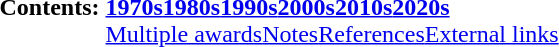<table id="toc" class="toc plainlinks" style="summary:Metro Manila Film Festival Award for Best Cinematography">
<tr>
<th>Contents: </th>
<td><br><strong><a href='#'>1970s</a></strong><strong><a href='#'>1980s</a></strong><strong><a href='#'>1990s</a></strong><strong><a href='#'>2000s</a></strong><strong><a href='#'>2010s</a></strong><strong><a href='#'>2020s</a></strong><br>
<a href='#'>Multiple awards</a><a href='#'>Notes</a><a href='#'>References</a><a href='#'>External links</a></td>
</tr>
</table>
